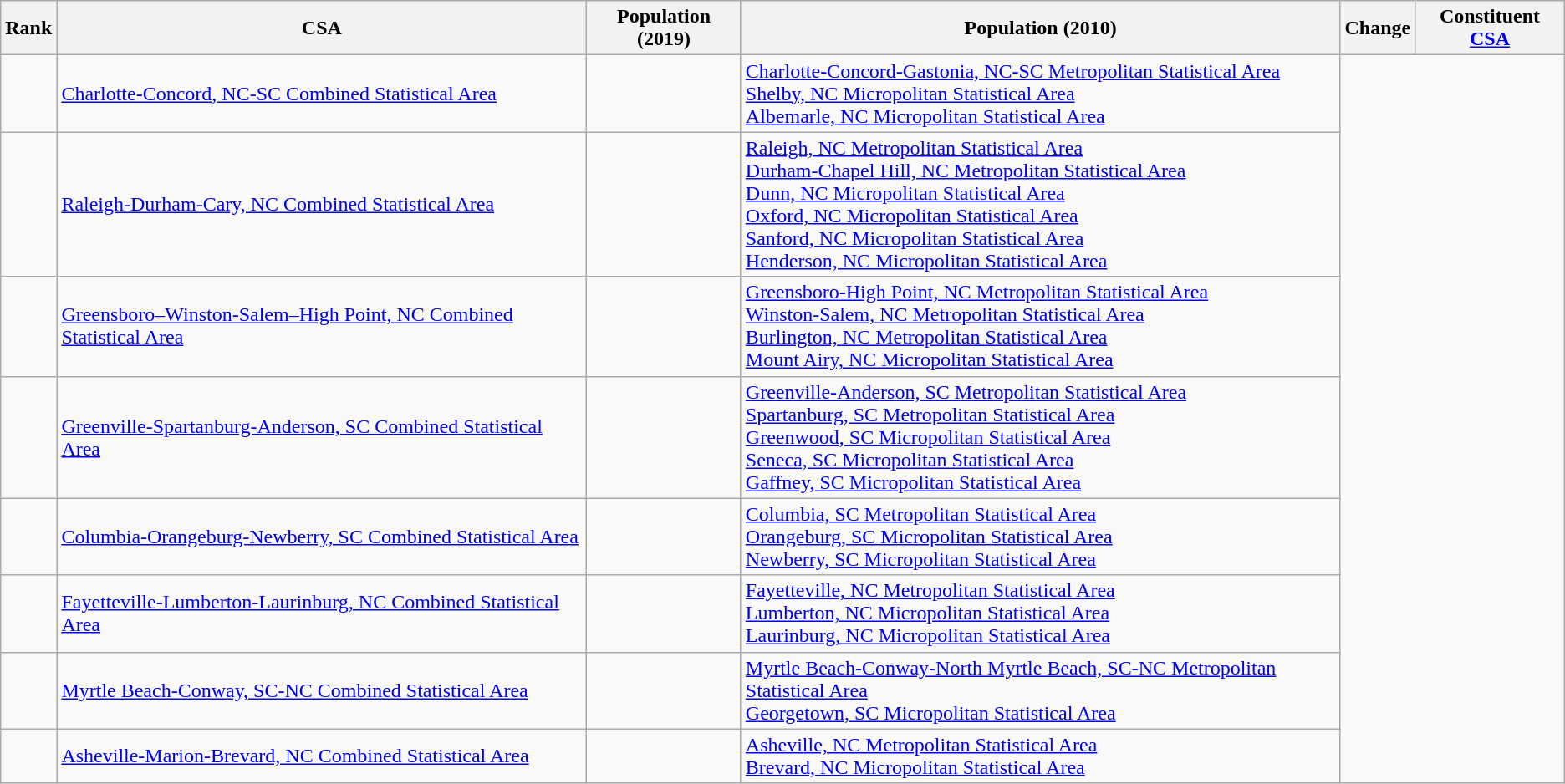<table class="wikitable sortable">
<tr>
<th>Rank</th>
<th>CSA</th>
<th>Population (2019)</th>
<th>Population (2010)</th>
<th>Change</th>
<th>Constituent <a href='#'>CSA</a></th>
</tr>
<tr>
<td align=center></td>
<td><a href='#'>Charlotte-Concord, NC-SC Combined Statistical Area</a></td>
<td></td>
<td><a href='#'>Charlotte-Concord-Gastonia, NC-SC Metropolitan Statistical Area</a><br><a href='#'>Shelby, NC Micropolitan Statistical Area</a><br><a href='#'>Albemarle, NC Micropolitan Statistical Area</a></td>
</tr>
<tr>
<td align=center></td>
<td><a href='#'>Raleigh-Durham-Cary, NC Combined Statistical Area</a></td>
<td></td>
<td><a href='#'>Raleigh, NC Metropolitan Statistical Area</a><br><a href='#'>Durham-Chapel Hill, NC Metropolitan Statistical Area</a><br><a href='#'>Dunn, NC Micropolitan Statistical Area</a><br><a href='#'>Oxford, NC Micropolitan Statistical Area</a><br><a href='#'>Sanford, NC Micropolitan Statistical Area</a><br><a href='#'>Henderson, NC Micropolitan Statistical Area</a></td>
</tr>
<tr>
<td align=center></td>
<td><a href='#'>Greensboro–Winston-Salem–High Point, NC Combined Statistical Area</a></td>
<td></td>
<td><a href='#'>Greensboro-High Point, NC Metropolitan Statistical Area</a><br><a href='#'>Winston-Salem, NC Metropolitan Statistical Area</a><br><a href='#'>Burlington, NC Metropolitan Statistical Area</a><br><a href='#'>Mount Airy, NC Micropolitan Statistical Area</a></td>
</tr>
<tr>
<td align=center></td>
<td><a href='#'>Greenville-Spartanburg-Anderson, SC Combined Statistical Area</a></td>
<td></td>
<td><a href='#'>Greenville-Anderson, SC Metropolitan Statistical Area</a><br><a href='#'>Spartanburg, SC Metropolitan Statistical Area</a><br><a href='#'>Greenwood, SC Micropolitan Statistical Area</a><br><a href='#'>Seneca, SC Micropolitan Statistical Area</a><br><a href='#'>Gaffney, SC Micropolitan Statistical Area</a></td>
</tr>
<tr>
<td align=center></td>
<td><a href='#'>Columbia-Orangeburg-Newberry, SC Combined Statistical Area</a></td>
<td></td>
<td><a href='#'>Columbia, SC Metropolitan Statistical Area</a><br><a href='#'>Orangeburg, SC Micropolitan Statistical Area</a><br><a href='#'>Newberry, SC Micropolitan Statistical Area</a></td>
</tr>
<tr>
<td align=center></td>
<td><a href='#'>Fayetteville-Lumberton-Laurinburg, NC Combined Statistical Area</a></td>
<td></td>
<td><a href='#'>Fayetteville, NC Metropolitan Statistical Area</a><br><a href='#'>Lumberton, NC Micropolitan Statistical Area</a><br><a href='#'>Laurinburg, NC Micropolitan Statistical Area</a></td>
</tr>
<tr>
<td align=center></td>
<td><a href='#'>Myrtle Beach-Conway, SC-NC Combined Statistical Area</a></td>
<td></td>
<td><a href='#'>Myrtle Beach-Conway-North Myrtle Beach, SC-NC Metropolitan Statistical Area</a><br><a href='#'>Georgetown, SC Micropolitan Statistical Area</a></td>
</tr>
<tr>
<td align=center></td>
<td><a href='#'>Asheville-Marion-Brevard, NC Combined Statistical Area</a></td>
<td></td>
<td><a href='#'>Asheville, NC Metropolitan Statistical Area</a><br><a href='#'>Brevard, NC Micropolitan Statistical Area</a></td>
</tr>
</table>
